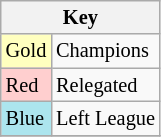<table class="wikitable" style="font-size:85%">
<tr>
<th colspan=2>Key</th>
</tr>
<tr>
<td bgcolor="#ffffbf">Gold</td>
<td>Champions</td>
</tr>
<tr>
<td bgcolor="#ffcfcf">Red</td>
<td>Relegated</td>
</tr>
<tr>
<td bgcolor="#ace5ee">Blue</td>
<td>Left League</td>
</tr>
<tr>
</tr>
</table>
